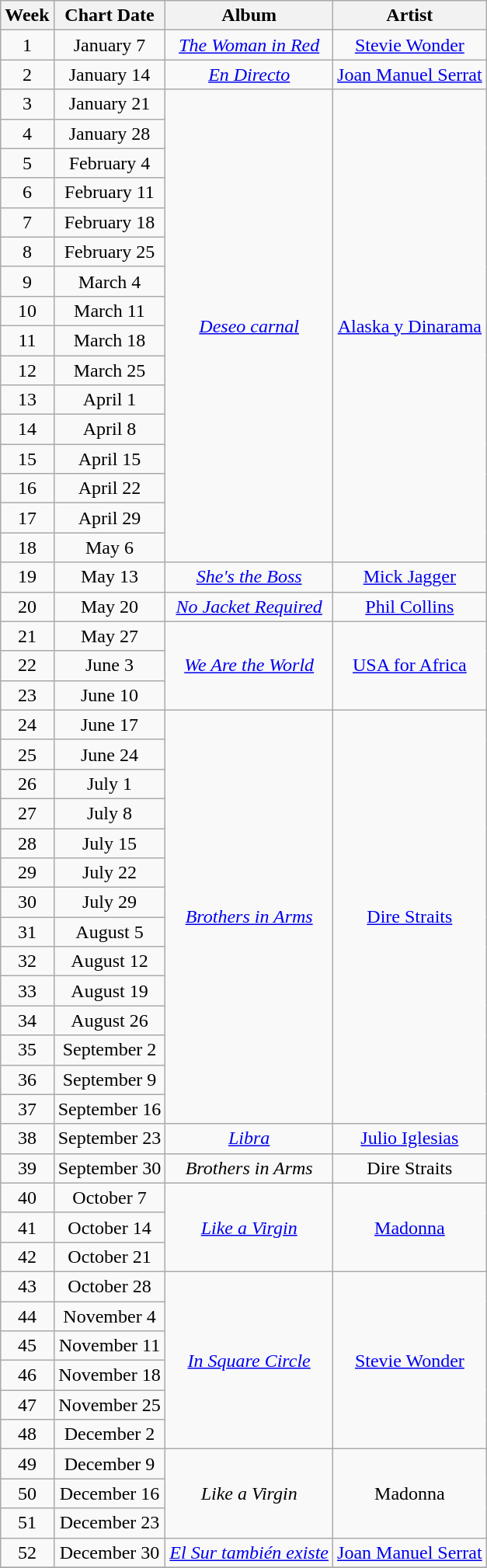<table class="wikitable" style="text-align: center">
<tr>
<th width="">Week</th>
<th width="">Chart Date</th>
<th width="">Album</th>
<th width="">Artist</th>
</tr>
<tr>
<td>1</td>
<td>January 7</td>
<td><em><a href='#'>The Woman in Red</a></em></td>
<td><a href='#'>Stevie Wonder</a></td>
</tr>
<tr>
<td>2</td>
<td>January 14</td>
<td><em><a href='#'>En Directo</a></em></td>
<td><a href='#'>Joan Manuel Serrat</a></td>
</tr>
<tr>
<td>3</td>
<td>January 21</td>
<td rowspan="16"><em><a href='#'>Deseo carnal</a></em></td>
<td rowspan="16"><a href='#'>Alaska y Dinarama</a></td>
</tr>
<tr>
<td>4</td>
<td>January 28</td>
</tr>
<tr>
<td>5</td>
<td>February 4</td>
</tr>
<tr>
<td>6</td>
<td>February 11</td>
</tr>
<tr>
<td>7</td>
<td>February 18</td>
</tr>
<tr>
<td>8</td>
<td>February 25</td>
</tr>
<tr>
<td>9</td>
<td>March 4</td>
</tr>
<tr>
<td>10</td>
<td>March 11</td>
</tr>
<tr>
<td>11</td>
<td>March 18</td>
</tr>
<tr>
<td>12</td>
<td>March 25</td>
</tr>
<tr>
<td>13</td>
<td>April 1</td>
</tr>
<tr>
<td>14</td>
<td>April 8</td>
</tr>
<tr>
<td>15</td>
<td>April 15</td>
</tr>
<tr>
<td>16</td>
<td>April 22</td>
</tr>
<tr>
<td>17</td>
<td>April 29</td>
</tr>
<tr>
<td>18</td>
<td>May 6</td>
</tr>
<tr>
<td>19</td>
<td>May 13</td>
<td><em><a href='#'>She's the Boss</a></em></td>
<td><a href='#'>Mick Jagger</a></td>
</tr>
<tr>
<td>20</td>
<td>May 20</td>
<td><em><a href='#'>No Jacket Required</a></em></td>
<td><a href='#'>Phil Collins</a></td>
</tr>
<tr>
<td>21</td>
<td>May 27</td>
<td rowspan="3"><em><a href='#'>We Are the World</a></em></td>
<td rowspan="3"><a href='#'>USA for Africa</a></td>
</tr>
<tr>
<td>22</td>
<td>June 3</td>
</tr>
<tr>
<td>23</td>
<td>June 10</td>
</tr>
<tr>
<td>24</td>
<td>June 17</td>
<td rowspan="14"><em><a href='#'>Brothers in Arms</a></em></td>
<td rowspan="14"><a href='#'>Dire Straits</a></td>
</tr>
<tr>
<td>25</td>
<td>June 24</td>
</tr>
<tr>
<td>26</td>
<td>July 1</td>
</tr>
<tr>
<td>27</td>
<td>July 8</td>
</tr>
<tr>
<td>28</td>
<td>July 15</td>
</tr>
<tr>
<td>29</td>
<td>July 22</td>
</tr>
<tr>
<td>30</td>
<td>July 29</td>
</tr>
<tr>
<td>31</td>
<td>August 5</td>
</tr>
<tr>
<td>32</td>
<td>August 12</td>
</tr>
<tr>
<td>33</td>
<td>August 19</td>
</tr>
<tr>
<td>34</td>
<td>August 26</td>
</tr>
<tr>
<td>35</td>
<td>September 2</td>
</tr>
<tr>
<td>36</td>
<td>September 9</td>
</tr>
<tr>
<td>37</td>
<td>September 16</td>
</tr>
<tr>
<td>38</td>
<td>September 23</td>
<td><em><a href='#'>Libra</a></em></td>
<td><a href='#'>Julio Iglesias</a></td>
</tr>
<tr>
<td>39</td>
<td>September 30</td>
<td><em>Brothers in Arms</em></td>
<td>Dire Straits</td>
</tr>
<tr>
<td>40</td>
<td>October 7</td>
<td rowspan="3"><em><a href='#'>Like a Virgin</a></em></td>
<td rowspan="3"><a href='#'>Madonna</a></td>
</tr>
<tr>
<td>41</td>
<td>October 14</td>
</tr>
<tr>
<td>42</td>
<td>October 21</td>
</tr>
<tr>
<td>43</td>
<td>October 28</td>
<td rowspan="6"><em><a href='#'>In Square Circle</a></em></td>
<td rowspan="6"><a href='#'>Stevie Wonder</a></td>
</tr>
<tr>
<td>44</td>
<td>November 4</td>
</tr>
<tr>
<td>45</td>
<td>November 11</td>
</tr>
<tr>
<td>46</td>
<td>November 18</td>
</tr>
<tr>
<td>47</td>
<td>November 25</td>
</tr>
<tr>
<td>48</td>
<td>December 2</td>
</tr>
<tr>
<td>49</td>
<td>December 9</td>
<td rowspan="3"><em>Like a Virgin</em></td>
<td rowspan="3">Madonna</td>
</tr>
<tr>
<td>50</td>
<td>December 16</td>
</tr>
<tr>
<td>51</td>
<td>December 23</td>
</tr>
<tr>
<td>52</td>
<td>December 30</td>
<td><em><a href='#'>El Sur también existe</a></em></td>
<td><a href='#'>Joan Manuel Serrat</a></td>
</tr>
<tr>
</tr>
</table>
